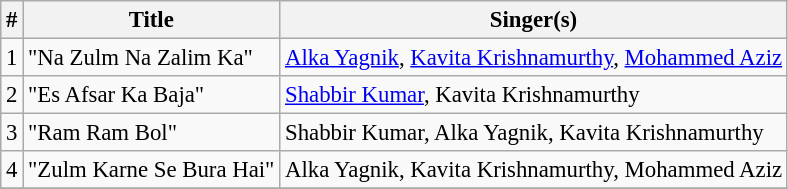<table class="wikitable" style="font-size:95%;">
<tr>
<th>#</th>
<th>Title</th>
<th>Singer(s)</th>
</tr>
<tr>
<td>1</td>
<td>"Na Zulm Na Zalim Ka"</td>
<td><a href='#'>Alka Yagnik</a>, <a href='#'>Kavita Krishnamurthy</a>, <a href='#'>Mohammed Aziz</a></td>
</tr>
<tr>
<td>2</td>
<td>"Es Afsar Ka Baja"</td>
<td><a href='#'>Shabbir Kumar</a>, Kavita Krishnamurthy</td>
</tr>
<tr>
<td>3</td>
<td>"Ram Ram Bol"</td>
<td>Shabbir Kumar, Alka Yagnik, Kavita Krishnamurthy</td>
</tr>
<tr>
<td>4</td>
<td>"Zulm Karne Se Bura Hai"</td>
<td>Alka Yagnik, Kavita Krishnamurthy, Mohammed Aziz</td>
</tr>
<tr>
</tr>
</table>
